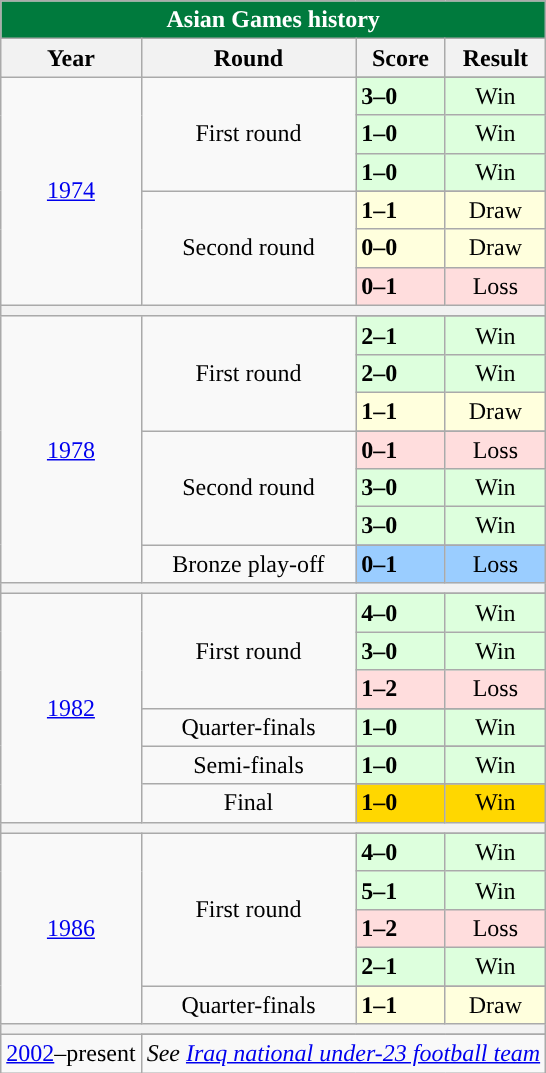<table class="wikitable sortable mw-collapsible mw-collapsed"  style="text-align:center;">
<tr>
<th colspan=4 style="background: #007A3D; color: #FFFFFF;">Asian Games history</th>
</tr>
<tr>
<th>Year</th>
<th>Round</th>
<th>Score</th>
<th>Result</th>
</tr>
<tr>
<td rowspan=8><a href='#'>1974</a></td>
<td rowspan=4>First round</td>
</tr>
<tr bgcolor=#ddffdd>
<td align="left"> <strong>3–0</strong> </td>
<td>Win</td>
</tr>
<tr bgcolor=#ddffdd>
<td align="left"> <strong>1–0</strong> </td>
<td>Win</td>
</tr>
<tr bgcolor=#ddffdd>
<td align="left"> <strong>1–0</strong> </td>
<td>Win</td>
</tr>
<tr>
<td rowspan=4>Second round</td>
</tr>
<tr bgcolor=#ffffdd>
<td align="left"> <strong>1–1</strong> </td>
<td>Draw</td>
</tr>
<tr bgcolor=#ffffdd>
<td align="left"> <strong>0–0</strong> </td>
<td>Draw</td>
</tr>
<tr bgcolor=#ffdddd>
<td align="left"> <strong>0–1</strong> </td>
<td>Loss</td>
</tr>
<tr>
<th colspan="4"></th>
</tr>
<tr>
<td rowspan=10><a href='#'>1978</a></td>
<td rowspan=4>First round</td>
</tr>
<tr bgcolor=#ddffdd>
<td align="left"> <strong>2–1</strong> </td>
<td>Win</td>
</tr>
<tr bgcolor=#ddffdd>
<td align="left"> <strong>2–0</strong> </td>
<td>Win</td>
</tr>
<tr bgcolor=#ffffdd>
<td align="left"> <strong>1–1</strong> </td>
<td>Draw</td>
</tr>
<tr>
<td rowspan=4>Second round</td>
</tr>
<tr bgcolor=#ffdddd>
<td align="left"> <strong>0–1</strong> </td>
<td>Loss</td>
</tr>
<tr bgcolor=#ddffdd>
<td align="left"> <strong>3–0</strong> </td>
<td>Win</td>
</tr>
<tr bgcolor=#ddffdd>
<td align="left"> <strong>3–0</strong> </td>
<td>Win</td>
</tr>
<tr>
<td rowspan=2>Bronze play-off</td>
</tr>
<tr style="background:#9ACDFF;">
<td align="left"> <strong>0–1</strong> </td>
<td>Loss</td>
</tr>
<tr>
<th colspan="4"></th>
</tr>
<tr>
<td rowspan=10><a href='#'>1982</a></td>
<td rowspan=4>First round</td>
</tr>
<tr bgcolor=#ddffdd>
<td align="left"> <strong>4–0</strong> </td>
<td>Win</td>
</tr>
<tr bgcolor=#ddffdd>
<td align="left"> <strong>3–0</strong> </td>
<td>Win</td>
</tr>
<tr bgcolor=#ffdddd>
<td align="left"> <strong>1–2</strong> </td>
<td>Loss</td>
</tr>
<tr>
<td rowspan=2>Quarter-finals</td>
</tr>
<tr bgcolor=#ddffdd>
<td align="left"> <strong>1–0 </strong> </td>
<td>Win</td>
</tr>
<tr>
<td rowspan=2>Semi-finals</td>
</tr>
<tr bgcolor=#ddffdd>
<td align="left"> <strong>1–0</strong> </td>
<td>Win</td>
</tr>
<tr>
<td rowspan=2>Final</td>
</tr>
<tr style="background:gold">
<td align="left"> <strong>1–0</strong> </td>
<td>Win</td>
</tr>
<tr>
<th colspan="4"></th>
</tr>
<tr>
<td rowspan=7><a href='#'>1986</a></td>
<td rowspan=5>First round</td>
</tr>
<tr bgcolor=#ddffdd>
<td align="left"> <strong>4–0</strong> </td>
<td>Win</td>
</tr>
<tr bgcolor=#ddffdd>
<td align="left"> <strong>5–1</strong> </td>
<td>Win</td>
</tr>
<tr bgcolor=#ffdddd>
<td align="left"> <strong>1–2</strong> </td>
<td>Loss</td>
</tr>
<tr bgcolor=#ddffdd>
<td align="left"> <strong>2–1</strong> </td>
<td>Win</td>
</tr>
<tr>
<td rowspan=2>Quarter-finals</td>
</tr>
<tr bgcolor=#ffffdd>
<td align="left"> <strong>1–1  </strong> </td>
<td>Draw</td>
</tr>
<tr>
<th colspan="4"></th>
</tr>
<tr>
<td rowspan=2><a href='#'>2002</a>–present</td>
</tr>
<tr>
<td colspan="3"><em>See <a href='#'>Iraq national under-23 football team</a></em></td>
</tr>
</table>
